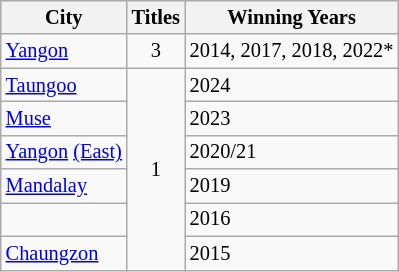<table class="wikitable" style="font-size: 85%;">
<tr>
<th>City</th>
<th>Titles</th>
<th>Winning Years</th>
</tr>
<tr>
<td> <a href='#'>Yangon</a></td>
<td style="text-align:center;">3</td>
<td>2014, 2017, 2018, 2022*</td>
</tr>
<tr>
<td> <a href='#'>Taungoo</a></td>
<td rowspan="6" style="text-align:center;">1</td>
<td>2024</td>
</tr>
<tr>
<td> <a href='#'>Muse</a></td>
<td>2023</td>
</tr>
<tr>
<td> <a href='#'>Yangon</a> <a href='#'>(East)</a></td>
<td>2020/21</td>
</tr>
<tr>
<td> <a href='#'>Mandalay</a></td>
<td>2019</td>
</tr>
<tr>
<td></td>
<td>2016</td>
</tr>
<tr>
<td> <a href='#'>Chaungzon</a></td>
<td>2015</td>
</tr>
</table>
